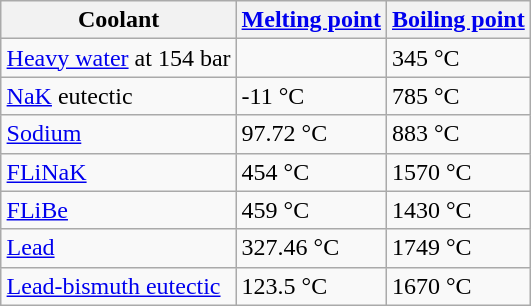<table class="wikitable sortable" align="right">
<tr>
<th>Coolant</th>
<th><a href='#'>Melting point</a></th>
<th><a href='#'>Boiling point</a></th>
</tr>
<tr>
<td><a href='#'>Heavy water</a> at 154 bar</td>
<td></td>
<td>345 °C</td>
</tr>
<tr>
<td><a href='#'>NaK</a> eutectic</td>
<td>-11 °C</td>
<td>785 °C</td>
</tr>
<tr>
<td><a href='#'>Sodium</a></td>
<td>97.72 °C</td>
<td>883 °C</td>
</tr>
<tr>
<td><a href='#'>FLiNaK</a></td>
<td>454 °C</td>
<td>1570 °C</td>
</tr>
<tr>
<td><a href='#'>FLiBe</a></td>
<td>459 °C</td>
<td>1430 °C</td>
</tr>
<tr>
<td><a href='#'>Lead</a></td>
<td>327.46 °C</td>
<td>1749 °C</td>
</tr>
<tr>
<td><a href='#'>Lead-bismuth eutectic</a></td>
<td>123.5 °C</td>
<td>1670 °C</td>
</tr>
</table>
